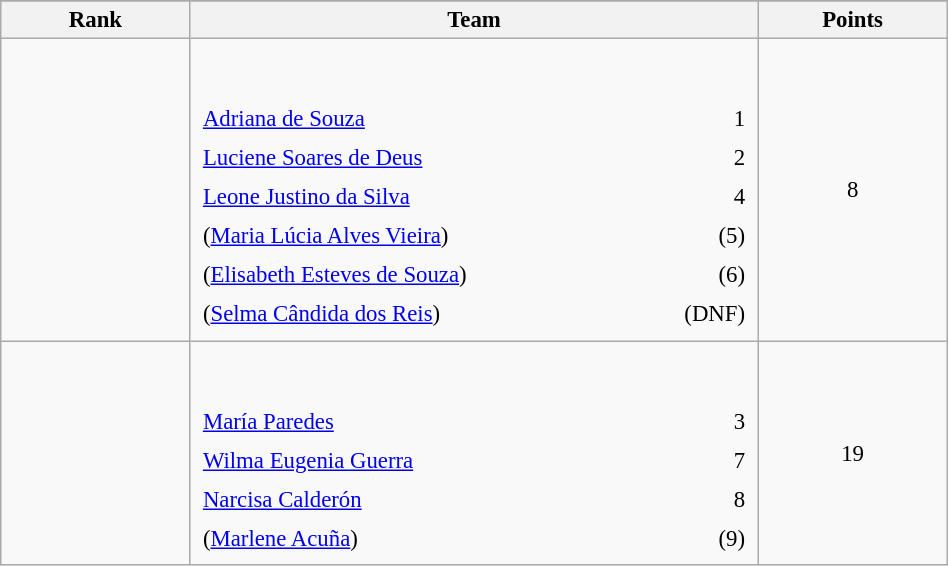<table class="wikitable sortable" style=" text-align:center; font-size:95%;" width="50%">
<tr>
</tr>
<tr>
<th width=10%>Rank</th>
<th width=30%>Team</th>
<th width=10%>Points</th>
</tr>
<tr>
<td align=center></td>
<td align=left> <br><br><table width=100%>
<tr>
<td align=left style="border:0"><a href='#'>Adriana de Souza</a></td>
<td align=right style="border:0">1</td>
</tr>
<tr>
<td align=left style="border:0"><a href='#'>Luciene Soares de Deus</a></td>
<td align=right style="border:0">2</td>
</tr>
<tr>
<td align=left style="border:0"><a href='#'>Leone Justino da Silva</a></td>
<td align=right style="border:0">4</td>
</tr>
<tr>
<td align=left style="border:0">(<a href='#'>Maria Lúcia Alves Vieira</a>)</td>
<td align=right style="border:0">(5)</td>
</tr>
<tr>
<td align=left style="border:0">(<a href='#'>Elisabeth Esteves de Souza</a>)</td>
<td align=right style="border:0">(6)</td>
</tr>
<tr>
<td align=left style="border:0">(<a href='#'>Selma Cândida dos Reis</a>)</td>
<td align=right style="border:0">(DNF)</td>
</tr>
</table>
</td>
<td>8</td>
</tr>
<tr>
<td align=center></td>
<td align=left> <br><br><table width=100%>
<tr>
<td align=left style="border:0"><a href='#'>María Paredes</a></td>
<td align=right style="border:0">3</td>
</tr>
<tr>
<td align=left style="border:0"><a href='#'>Wilma Eugenia Guerra</a></td>
<td align=right style="border:0">7</td>
</tr>
<tr>
<td align=left style="border:0"><a href='#'>Narcisa Calderón</a></td>
<td align=right style="border:0">8</td>
</tr>
<tr>
<td align=left style="border:0">(<a href='#'>Marlene Acuña</a>)</td>
<td align=right style="border:0">(9)</td>
</tr>
</table>
</td>
<td>19</td>
</tr>
</table>
